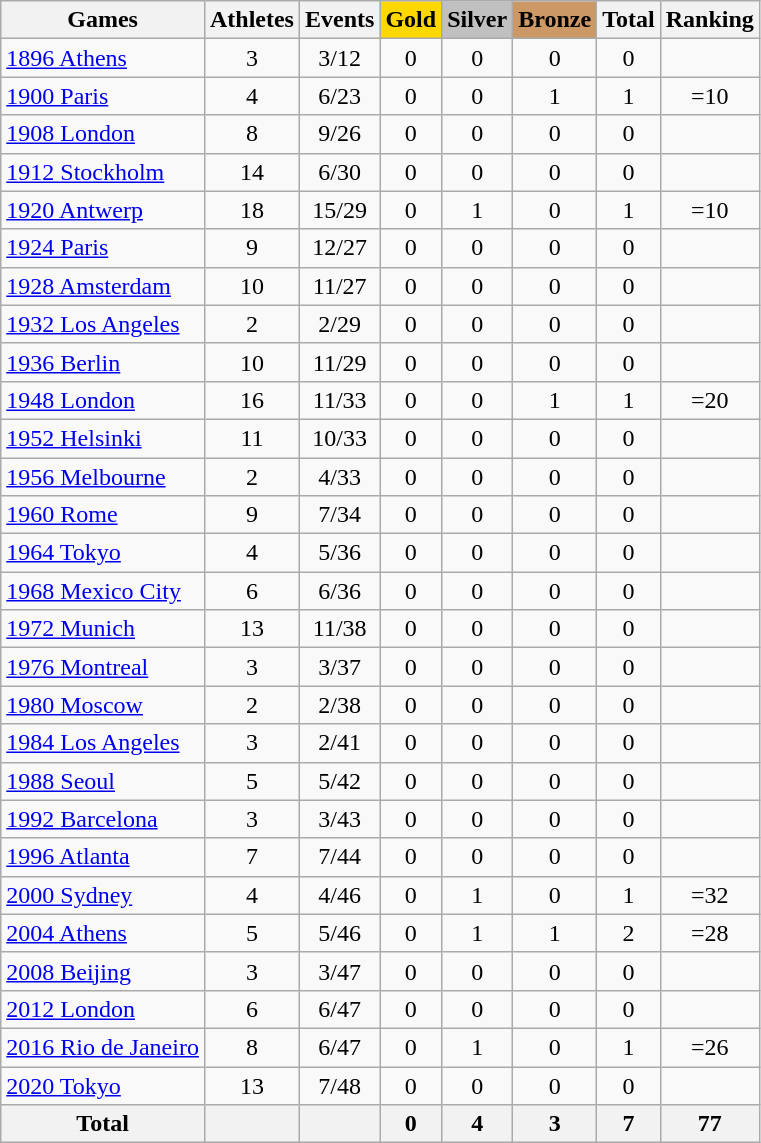<table class="wikitable sortable" style="text-align:center">
<tr>
<th>Games</th>
<th>Athletes</th>
<th>Events</th>
<th style="background-color:gold;">Gold</th>
<th style="background-color:silver;">Silver</th>
<th style="background-color:#c96;">Bronze</th>
<th>Total</th>
<th>Ranking</th>
</tr>
<tr>
<td align=left><a href='#'>1896 Athens</a></td>
<td>3</td>
<td>3/12</td>
<td>0</td>
<td>0</td>
<td>0</td>
<td>0</td>
<td></td>
</tr>
<tr>
<td align=left><a href='#'>1900 Paris</a></td>
<td>4</td>
<td>6/23</td>
<td>0</td>
<td>0</td>
<td>1</td>
<td>1</td>
<td>=10</td>
</tr>
<tr>
<td align=left><a href='#'>1908 London</a></td>
<td>8</td>
<td>9/26</td>
<td>0</td>
<td>0</td>
<td>0</td>
<td>0</td>
<td></td>
</tr>
<tr>
<td align=left><a href='#'>1912 Stockholm</a></td>
<td>14</td>
<td>6/30</td>
<td>0</td>
<td>0</td>
<td>0</td>
<td>0</td>
<td></td>
</tr>
<tr>
<td align=left><a href='#'>1920 Antwerp</a></td>
<td>18</td>
<td>15/29</td>
<td>0</td>
<td>1</td>
<td>0</td>
<td>1</td>
<td>=10</td>
</tr>
<tr>
<td align=left><a href='#'>1924 Paris</a></td>
<td>9</td>
<td>12/27</td>
<td>0</td>
<td>0</td>
<td>0</td>
<td>0</td>
<td></td>
</tr>
<tr>
<td align=left><a href='#'>1928 Amsterdam</a></td>
<td>10</td>
<td>11/27</td>
<td>0</td>
<td>0</td>
<td>0</td>
<td>0</td>
<td></td>
</tr>
<tr>
<td align=left><a href='#'>1932 Los Angeles</a></td>
<td>2</td>
<td>2/29</td>
<td>0</td>
<td>0</td>
<td>0</td>
<td>0</td>
<td></td>
</tr>
<tr>
<td align=left><a href='#'>1936 Berlin</a></td>
<td>10</td>
<td>11/29</td>
<td>0</td>
<td>0</td>
<td>0</td>
<td>0</td>
<td></td>
</tr>
<tr>
<td align=left><a href='#'>1948 London</a></td>
<td>16</td>
<td>11/33</td>
<td>0</td>
<td>0</td>
<td>1</td>
<td>1</td>
<td>=20</td>
</tr>
<tr>
<td align=left><a href='#'>1952 Helsinki</a></td>
<td>11</td>
<td>10/33</td>
<td>0</td>
<td>0</td>
<td>0</td>
<td>0</td>
<td></td>
</tr>
<tr>
<td align=left><a href='#'>1956 Melbourne</a></td>
<td>2</td>
<td>4/33</td>
<td>0</td>
<td>0</td>
<td>0</td>
<td>0</td>
<td></td>
</tr>
<tr>
<td align=left><a href='#'>1960 Rome</a></td>
<td>9</td>
<td>7/34</td>
<td>0</td>
<td>0</td>
<td>0</td>
<td>0</td>
<td></td>
</tr>
<tr>
<td align=left><a href='#'>1964 Tokyo</a></td>
<td>4</td>
<td>5/36</td>
<td>0</td>
<td>0</td>
<td>0</td>
<td>0</td>
<td></td>
</tr>
<tr>
<td align=left><a href='#'>1968 Mexico City</a></td>
<td>6</td>
<td>6/36</td>
<td>0</td>
<td>0</td>
<td>0</td>
<td>0</td>
<td></td>
</tr>
<tr>
<td align=left><a href='#'>1972 Munich</a></td>
<td>13</td>
<td>11/38</td>
<td>0</td>
<td>0</td>
<td>0</td>
<td>0</td>
<td></td>
</tr>
<tr>
<td align=left><a href='#'>1976 Montreal</a></td>
<td>3</td>
<td>3/37</td>
<td>0</td>
<td>0</td>
<td>0</td>
<td>0</td>
<td></td>
</tr>
<tr>
<td align=left><a href='#'>1980 Moscow</a></td>
<td>2</td>
<td>2/38</td>
<td>0</td>
<td>0</td>
<td>0</td>
<td>0</td>
<td></td>
</tr>
<tr>
<td align=left><a href='#'>1984 Los Angeles</a></td>
<td>3</td>
<td>2/41</td>
<td>0</td>
<td>0</td>
<td>0</td>
<td>0</td>
<td></td>
</tr>
<tr>
<td align=left><a href='#'>1988 Seoul</a></td>
<td>5</td>
<td>5/42</td>
<td>0</td>
<td>0</td>
<td>0</td>
<td>0</td>
<td></td>
</tr>
<tr>
<td align=left><a href='#'>1992 Barcelona</a></td>
<td>3</td>
<td>3/43</td>
<td>0</td>
<td>0</td>
<td>0</td>
<td>0</td>
<td></td>
</tr>
<tr>
<td align=left><a href='#'>1996 Atlanta</a></td>
<td>7</td>
<td>7/44</td>
<td>0</td>
<td>0</td>
<td>0</td>
<td>0</td>
<td></td>
</tr>
<tr>
<td align=left><a href='#'>2000 Sydney</a></td>
<td>4</td>
<td>4/46</td>
<td>0</td>
<td>1</td>
<td>0</td>
<td>1</td>
<td>=32</td>
</tr>
<tr>
<td align=left><a href='#'>2004 Athens</a></td>
<td>5</td>
<td>5/46</td>
<td>0</td>
<td>1</td>
<td>1</td>
<td>2</td>
<td>=28</td>
</tr>
<tr>
<td align=left><a href='#'>2008 Beijing</a></td>
<td>3</td>
<td>3/47</td>
<td>0</td>
<td>0</td>
<td>0</td>
<td>0</td>
<td></td>
</tr>
<tr>
<td align=left><a href='#'>2012 London</a></td>
<td>6</td>
<td>6/47</td>
<td>0</td>
<td>0</td>
<td>0</td>
<td>0</td>
<td></td>
</tr>
<tr>
<td align=left><a href='#'>2016 Rio de Janeiro</a></td>
<td>8</td>
<td>6/47</td>
<td>0</td>
<td>1</td>
<td>0</td>
<td>1</td>
<td>=26</td>
</tr>
<tr>
<td align=left><a href='#'>2020 Tokyo</a></td>
<td>13</td>
<td>7/48</td>
<td>0</td>
<td>0</td>
<td>0</td>
<td>0</td>
<td></td>
</tr>
<tr>
<th>Total</th>
<th></th>
<th></th>
<th>0</th>
<th>4</th>
<th>3</th>
<th>7</th>
<th>77</th>
</tr>
</table>
